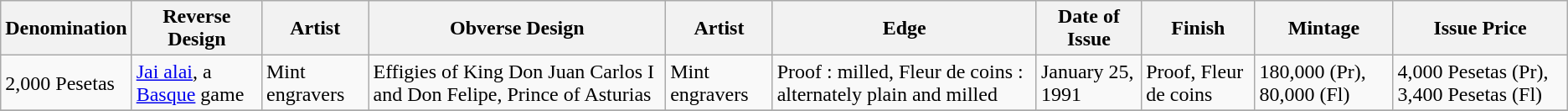<table class="wikitable sortable">
<tr>
<th>Denomination</th>
<th>Reverse Design</th>
<th>Artist</th>
<th>Obverse Design</th>
<th>Artist</th>
<th>Edge</th>
<th>Date of Issue</th>
<th>Finish</th>
<th>Mintage</th>
<th>Issue Price</th>
</tr>
<tr>
<td>2,000 Pesetas</td>
<td><a href='#'>Jai alai</a>, a <a href='#'>Basque</a> game</td>
<td>Mint engravers</td>
<td>Effigies of King Don Juan Carlos I and Don Felipe, Prince of Asturias</td>
<td>Mint engravers</td>
<td>Proof : milled, Fleur de coins : alternately plain and milled</td>
<td>January 25, 1991</td>
<td>Proof, Fleur de coins</td>
<td>180,000 (Pr), 80,000 (Fl)</td>
<td>4,000 Pesetas (Pr), 3,400 Pesetas (Fl) </td>
</tr>
<tr>
</tr>
</table>
